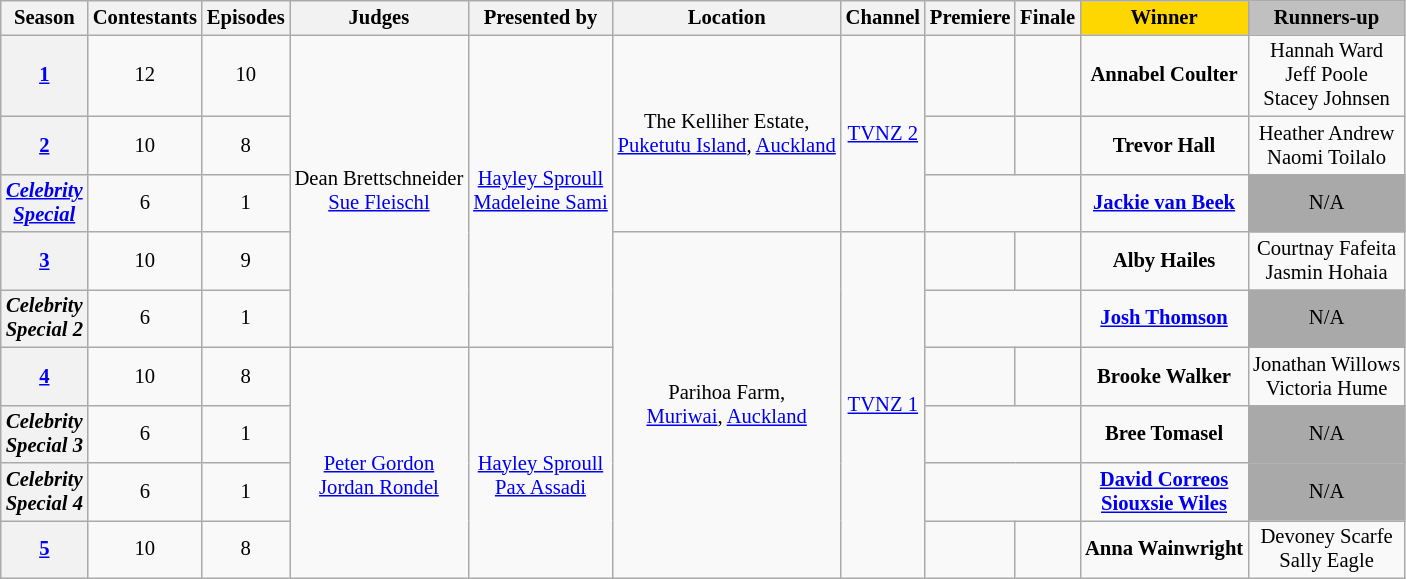<table class="wikitable"  style="text-align:center; line-height:16px; font-size:86%">
<tr>
<th>Season</th>
<th>Contestants</th>
<th>Episodes</th>
<th>Judges</th>
<th>Presented by</th>
<th>Location</th>
<th>Channel</th>
<th>Premiere</th>
<th>Finale</th>
<th style="background:gold;">Winner</th>
<th style="background:silver;">Runners-up</th>
</tr>
<tr>
<th><a href='#'>1</a></th>
<td>12</td>
<td>10</td>
<td rowspan="5"nowrap>Dean Brettschneider<br><a href='#'>Sue Fleischl</a></td>
<td rowspan="5"nowrap><a href='#'>Hayley Sproull</a><br><a href='#'>Madeleine Sami</a></td>
<td rowspan="3"nowrap>The Kelliher Estate, <br><a href='#'>Puketutu Island</a>, <a href='#'>Auckland</a></td>
<td rowspan="3"><a href='#'>TVNZ 2</a></td>
<td></td>
<td></td>
<td><strong>Annabel Coulter</strong></td>
<td>Hannah Ward<br>Jeff Poole<br>Stacey Johnsen</td>
</tr>
<tr>
<th><a href='#'>2</a></th>
<td>10</td>
<td>8</td>
<td></td>
<td></td>
<td><strong>Trevor Hall</strong></td>
<td>Heather Andrew<br>Naomi Toilalo</td>
</tr>
<tr>
<th scope="row"nowrap><em><a href='#'>Celebrity<br>Special</a></em></th>
<td>6</td>
<td>1</td>
<td colspan="2"></td>
<td><strong><a href='#'>Jackie van Beek</a></strong></td>
<td bgcolor="darkgrey">N/A</td>
</tr>
<tr>
<th><a href='#'>3</a></th>
<td>10</td>
<td>9</td>
<td rowspan="7">Parihoa Farm,<br><a href='#'>Muriwai</a>, <a href='#'>Auckland</a></td>
<td rowspan="7"><a href='#'>TVNZ 1</a></td>
<td></td>
<td></td>
<td><strong>Alby Hailes</strong></td>
<td nowrap>Courtnay Fafeita<br>Jasmin Hohaia</td>
</tr>
<tr>
<th scope="row"nowrap><em>Celebrity<br>Special 2</em></th>
<td>6</td>
<td>1</td>
<td colspan="2"></td>
<td nowrap><strong><a href='#'>Josh Thomson</a></strong></td>
<td bgcolor="darkgrey">N/A</td>
</tr>
<tr>
<th><a href='#'>4</a></th>
<td>10</td>
<td>8</td>
<td rowspan="10"><br><a href='#'>Peter Gordon</a><br><a href='#'>Jordan Rondel</a></td>
<td rowspan="10"><br><a href='#'>Hayley Sproull</a><br><a href='#'>Pax Assadi</a></td>
<td></td>
<td></td>
<td><strong>Brooke Walker</strong></td>
<td nowrap>Jonathan Willows<br>Victoria Hume</td>
</tr>
<tr>
<th scope="row"nowrap><em>Celebrity<br>Special 3</em></th>
<td>6</td>
<td>1</td>
<td colspan="2"></td>
<td><strong>Bree Tomasel</strong></td>
<td bgcolor="darkgrey">N/A</td>
</tr>
<tr>
<th scope="row"nowrap><em>Celebrity<br>Special 4</em></th>
<td>6</td>
<td>1</td>
<td colspan="2"></td>
<td nowrap><strong><a href='#'>David Correos</a></strong><br><strong><a href='#'>Siouxsie Wiles</a></strong></td>
<td bgcolor="darkgrey">N/A</td>
</tr>
<tr>
<th scope="row" rowspan="2"><a href='#'>5</a></th>
<td>10</td>
<td>8</td>
<td></td>
<td></td>
<td nowrap><strong>Anna Wainwright</strong></td>
<td>Devoney Scarfe<br>Sally Eagle</td>
</tr>
</table>
